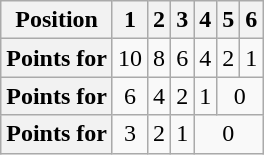<table class="wikitable floatright" style="text-align: center">
<tr>
<th scope="col">Position</th>
<th scope="col">1</th>
<th scope="col">2</th>
<th scope="col">3</th>
<th scope="col">4</th>
<th scope="col">5</th>
<th scope="col">6</th>
</tr>
<tr>
<th scope="row">Points for </th>
<td>10</td>
<td>8</td>
<td>6</td>
<td>4</td>
<td>2</td>
<td>1</td>
</tr>
<tr>
<th scope="row">Points for </th>
<td>6</td>
<td>4</td>
<td>2</td>
<td>1</td>
<td colspan=2>0</td>
</tr>
<tr>
<th scope="row">Points for </th>
<td>3</td>
<td>2</td>
<td>1</td>
<td colspan=3>0</td>
</tr>
</table>
